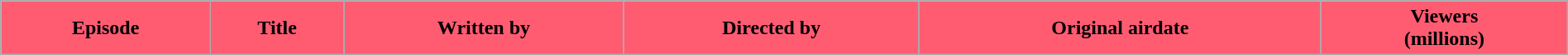<table class="wikitable plainrowheaders" style="width:100%;">
<tr>
<th style="background:#FF5C72;">Episode</th>
<th style="background:#FF5C72;">Title</th>
<th style="background:#FF5C72;">Written by</th>
<th style="background:#FF5C72;">Directed by</th>
<th style="background:#FF5C72;">Original airdate</th>
<th style="background:#FF5C72;">Viewers<br>(millions)<br>


 


</th>
</tr>
</table>
